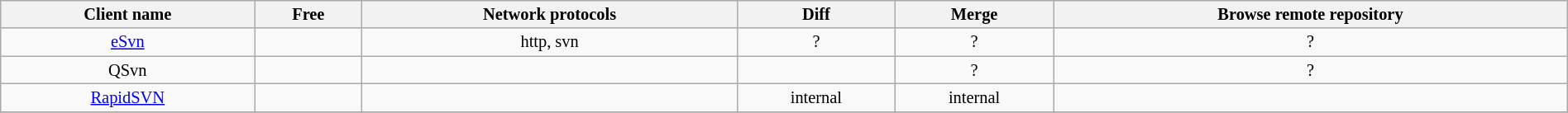<table class="wikitable sortable" style="font-size: 85%; text-align: center; width: 100%;">
<tr>
<th>Client name</th>
<th>Free</th>
<th>Network protocols</th>
<th>Diff</th>
<th>Merge</th>
<th>Browse remote repository</th>
</tr>
<tr>
<td><a href='#'>eSvn</a></td>
<td></td>
<td>http, svn</td>
<td>?</td>
<td>?</td>
<td>?</td>
</tr>
<tr>
<td>QSvn</td>
<td></td>
<td></td>
<td></td>
<td>?</td>
<td>?</td>
</tr>
<tr>
<td><a href='#'>RapidSVN</a></td>
<td></td>
<td></td>
<td>internal</td>
<td>internal</td>
<td></td>
</tr>
<tr>
</tr>
</table>
